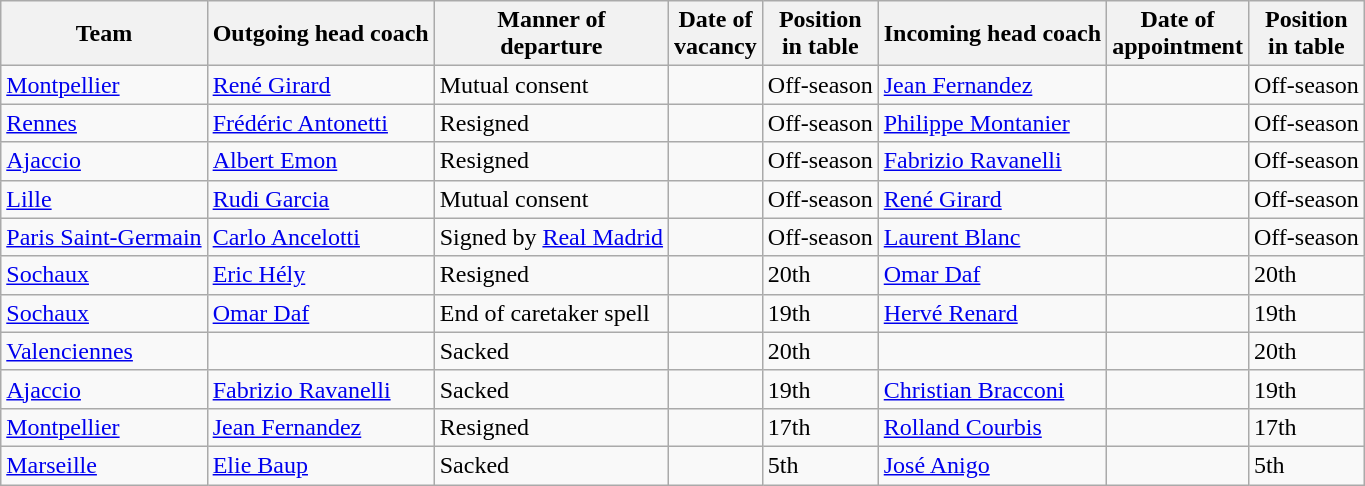<table class="wikitable sortable">
<tr>
<th>Team</th>
<th>Outgoing head coach</th>
<th>Manner of<br>departure</th>
<th>Date of<br>vacancy</th>
<th>Position<br>in table</th>
<th>Incoming head coach</th>
<th>Date of<br>appointment</th>
<th>Position<br>in table</th>
</tr>
<tr>
<td><a href='#'>Montpellier</a></td>
<td> <a href='#'>René Girard</a></td>
<td>Mutual consent</td>
<td></td>
<td>Off-season</td>
<td> <a href='#'>Jean Fernandez</a></td>
<td></td>
<td>Off-season</td>
</tr>
<tr>
<td><a href='#'>Rennes</a></td>
<td> <a href='#'>Frédéric Antonetti</a></td>
<td>Resigned</td>
<td></td>
<td>Off-season</td>
<td> <a href='#'>Philippe Montanier</a></td>
<td></td>
<td>Off-season</td>
</tr>
<tr>
<td><a href='#'>Ajaccio</a></td>
<td> <a href='#'>Albert Emon</a></td>
<td>Resigned</td>
<td></td>
<td>Off-season</td>
<td> <a href='#'>Fabrizio Ravanelli</a></td>
<td></td>
<td>Off-season</td>
</tr>
<tr>
<td><a href='#'>Lille</a></td>
<td> <a href='#'>Rudi Garcia</a></td>
<td>Mutual consent</td>
<td></td>
<td>Off-season</td>
<td> <a href='#'>René Girard</a></td>
<td></td>
<td>Off-season</td>
</tr>
<tr>
<td><a href='#'>Paris Saint-Germain</a></td>
<td> <a href='#'>Carlo Ancelotti</a></td>
<td>Signed by <a href='#'>Real Madrid</a></td>
<td></td>
<td>Off-season</td>
<td> <a href='#'>Laurent Blanc</a></td>
<td></td>
<td>Off-season</td>
</tr>
<tr>
<td><a href='#'>Sochaux</a></td>
<td> <a href='#'>Eric Hély</a></td>
<td>Resigned</td>
<td></td>
<td>20th</td>
<td> <a href='#'>Omar Daf</a></td>
<td></td>
<td>20th</td>
</tr>
<tr>
<td><a href='#'>Sochaux</a></td>
<td> <a href='#'>Omar Daf</a></td>
<td>End of caretaker spell</td>
<td></td>
<td>19th</td>
<td> <a href='#'>Hervé Renard</a></td>
<td></td>
<td>19th</td>
</tr>
<tr>
<td><a href='#'>Valenciennes</a></td>
<td> </td>
<td>Sacked</td>
<td></td>
<td>20th</td>
<td> </td>
<td></td>
<td>20th</td>
</tr>
<tr>
<td><a href='#'>Ajaccio</a></td>
<td> <a href='#'>Fabrizio Ravanelli</a></td>
<td>Sacked</td>
<td></td>
<td>19th</td>
<td> <a href='#'>Christian Bracconi</a></td>
<td></td>
<td>19th</td>
</tr>
<tr>
<td><a href='#'>Montpellier</a></td>
<td> <a href='#'>Jean Fernandez</a></td>
<td>Resigned</td>
<td></td>
<td>17th</td>
<td> <a href='#'>Rolland Courbis</a></td>
<td></td>
<td>17th</td>
</tr>
<tr>
<td><a href='#'>Marseille</a></td>
<td> <a href='#'>Elie Baup</a></td>
<td>Sacked</td>
<td></td>
<td>5th</td>
<td> <a href='#'>José Anigo</a></td>
<td></td>
<td>5th</td>
</tr>
</table>
